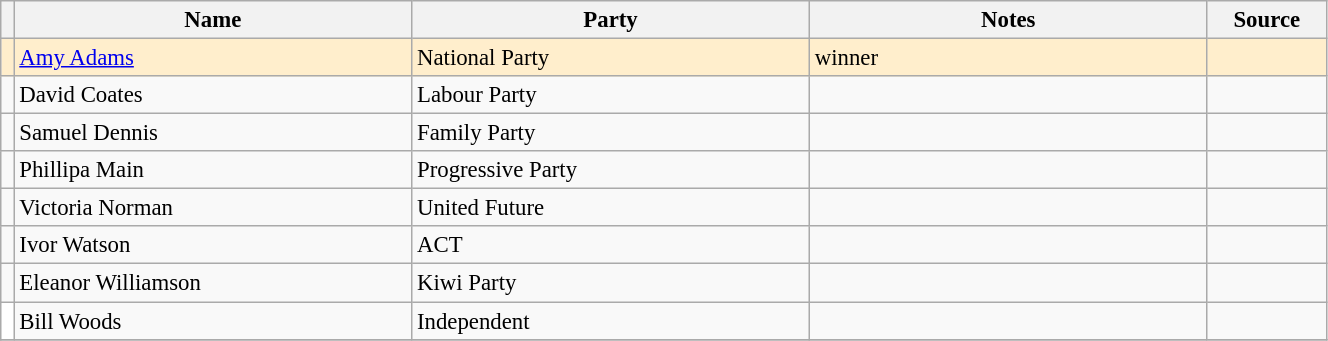<table class="wikitable" width="70%" style="font-size:95%;">
<tr>
<th width=1%></th>
<th width=30%>Name</th>
<th width=30%>Party</th>
<th width=30%>Notes</th>
<th width=9%>Source</th>
</tr>
<tr ---- bgcolor=#FFEECC>
<td bgcolor=></td>
<td><a href='#'>Amy Adams</a></td>
<td>National Party</td>
<td>winner</td>
<td></td>
</tr>
<tr -->
<td bgcolor=></td>
<td>David Coates</td>
<td>Labour Party</td>
<td></td>
<td></td>
</tr>
<tr -->
<td bgcolor=></td>
<td>Samuel Dennis</td>
<td>Family Party</td>
<td></td>
<td></td>
</tr>
<tr -->
<td bgcolor=></td>
<td>Phillipa Main</td>
<td>Progressive Party</td>
<td></td>
<td></td>
</tr>
<tr -->
<td bgcolor=></td>
<td>Victoria Norman</td>
<td>United Future</td>
<td></td>
<td></td>
</tr>
<tr -->
<td bgcolor=></td>
<td>Ivor Watson</td>
<td>ACT</td>
<td></td>
<td></td>
</tr>
<tr -->
<td bgcolor=></td>
<td>Eleanor Williamson</td>
<td>Kiwi Party</td>
<td></td>
<td></td>
</tr>
<tr -->
<td bgcolor=white></td>
<td>Bill Woods</td>
<td>Independent</td>
<td></td>
<td></td>
</tr>
<tr -->
</tr>
</table>
